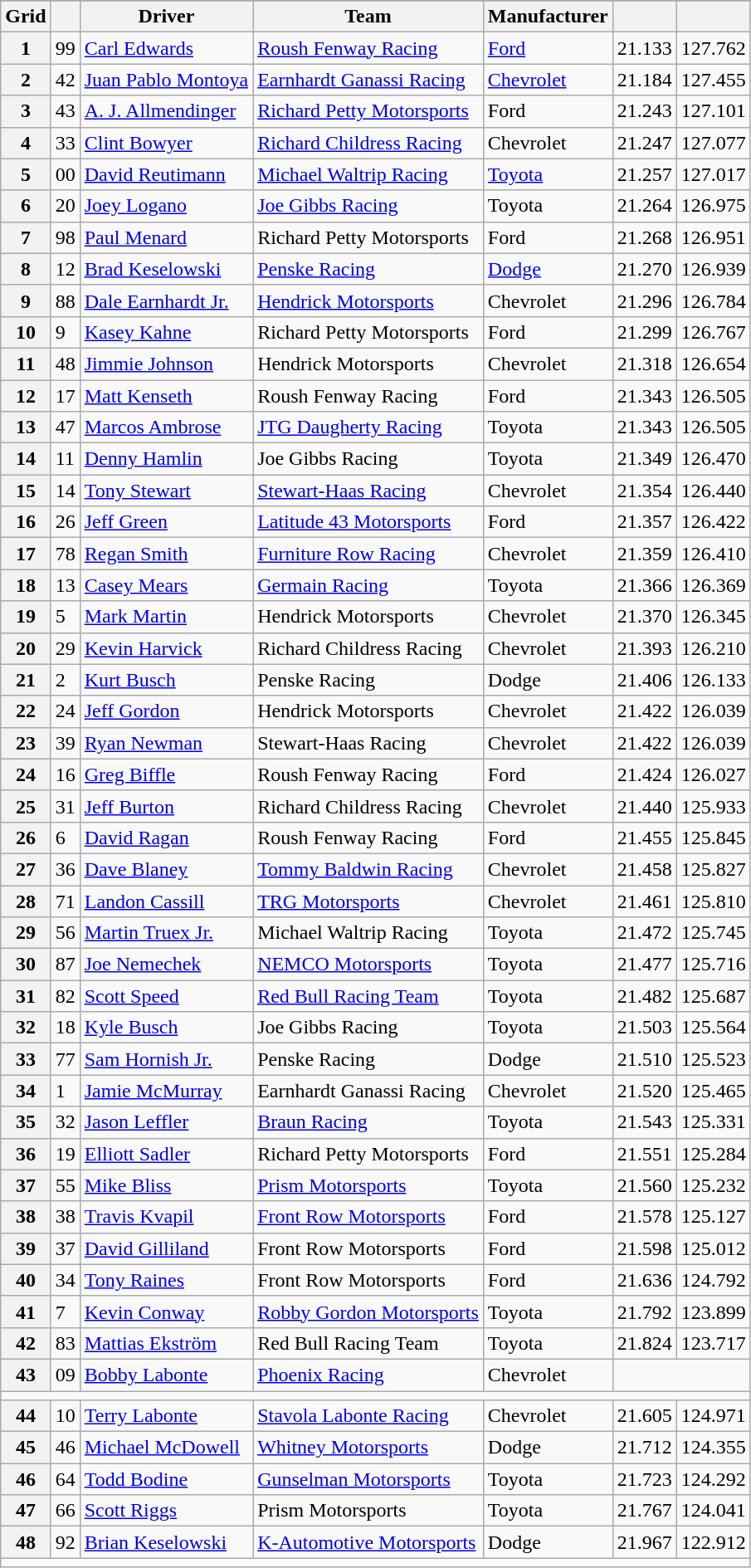<table class="sortable wikitable" border="1">
<tr>
</tr>
<tr>
<th scope="col">Grid</th>
<th scope="col"></th>
<th scope="col">Driver</th>
<th scope="col">Team</th>
<th scope="col">Manufacturer</th>
<th scope="col"></th>
<th scope="col"></th>
</tr>
<tr>
<th scope="row">1</th>
<td>99</td>
<td><a href='#'>Carl Edwards</a></td>
<td><a href='#'>Roush Fenway Racing</a></td>
<td><a href='#'>Ford</a></td>
<td>21.133</td>
<td>127.762</td>
</tr>
<tr>
<th scope="row">2</th>
<td>42</td>
<td><a href='#'>Juan Pablo Montoya</a></td>
<td><a href='#'>Earnhardt Ganassi Racing</a></td>
<td><a href='#'>Chevrolet</a></td>
<td>21.184</td>
<td>127.455</td>
</tr>
<tr>
<th scope="row">3</th>
<td>43</td>
<td><a href='#'>A. J. Allmendinger</a></td>
<td><a href='#'>Richard Petty Motorsports</a></td>
<td>Ford</td>
<td>21.243</td>
<td>127.101</td>
</tr>
<tr>
<th scope="row">4</th>
<td>33</td>
<td><a href='#'>Clint Bowyer</a></td>
<td><a href='#'>Richard Childress Racing</a></td>
<td>Chevrolet</td>
<td>21.247</td>
<td>127.077</td>
</tr>
<tr>
<th scope="row">5</th>
<td>00</td>
<td><a href='#'>David Reutimann</a></td>
<td><a href='#'>Michael Waltrip Racing</a></td>
<td><a href='#'>Toyota</a></td>
<td>21.257</td>
<td>127.017</td>
</tr>
<tr>
<th scope="row">6</th>
<td>20</td>
<td><a href='#'>Joey Logano</a></td>
<td><a href='#'>Joe Gibbs Racing</a></td>
<td>Toyota</td>
<td>21.264</td>
<td>126.975</td>
</tr>
<tr>
<th scope="row">7</th>
<td>98</td>
<td><a href='#'>Paul Menard</a></td>
<td>Richard Petty Motorsports</td>
<td>Ford</td>
<td>21.268</td>
<td>126.951</td>
</tr>
<tr>
<th scope="row">8</th>
<td>12</td>
<td><a href='#'>Brad Keselowski</a></td>
<td><a href='#'>Penske Racing</a></td>
<td><a href='#'>Dodge</a></td>
<td>21.270</td>
<td>126.939</td>
</tr>
<tr>
<th scope="row">9</th>
<td>88</td>
<td><a href='#'>Dale Earnhardt Jr.</a></td>
<td><a href='#'>Hendrick Motorsports</a></td>
<td>Chevrolet</td>
<td>21.296</td>
<td>126.784</td>
</tr>
<tr>
<th scope="row">10</th>
<td>9</td>
<td><a href='#'>Kasey Kahne</a></td>
<td>Richard Petty Motorsports</td>
<td>Ford</td>
<td>21.299</td>
<td>126.767</td>
</tr>
<tr>
<th scope="row">11</th>
<td>48</td>
<td><a href='#'>Jimmie Johnson</a></td>
<td>Hendrick Motorsports</td>
<td>Chevrolet</td>
<td>21.318</td>
<td>126.654</td>
</tr>
<tr>
<th scope="row">12</th>
<td>17</td>
<td><a href='#'>Matt Kenseth</a></td>
<td>Roush Fenway Racing</td>
<td>Ford</td>
<td>21.343</td>
<td>126.505</td>
</tr>
<tr>
<th scope="row">13</th>
<td>47</td>
<td><a href='#'>Marcos Ambrose</a></td>
<td><a href='#'>JTG Daugherty Racing</a></td>
<td>Toyota</td>
<td>21.343</td>
<td>126.505</td>
</tr>
<tr>
<th scope="row">14</th>
<td>11</td>
<td><a href='#'>Denny Hamlin</a></td>
<td>Joe Gibbs Racing</td>
<td>Toyota</td>
<td>21.349</td>
<td>126.470</td>
</tr>
<tr>
<th scope="row">15</th>
<td>14</td>
<td><a href='#'>Tony Stewart</a></td>
<td><a href='#'>Stewart-Haas Racing</a></td>
<td>Chevrolet</td>
<td>21.354</td>
<td>126.440</td>
</tr>
<tr>
<th scope="row">16</th>
<td>26</td>
<td><a href='#'>Jeff Green</a></td>
<td><a href='#'>Latitude 43 Motorsports</a></td>
<td>Ford</td>
<td>21.357</td>
<td>126.422</td>
</tr>
<tr>
<th scope="row">17</th>
<td>78</td>
<td><a href='#'>Regan Smith</a></td>
<td><a href='#'>Furniture Row Racing</a></td>
<td>Chevrolet</td>
<td>21.359</td>
<td>126.410</td>
</tr>
<tr>
<th scope="row">18</th>
<td>13</td>
<td><a href='#'>Casey Mears</a></td>
<td><a href='#'>Germain Racing</a></td>
<td>Toyota</td>
<td>21.366</td>
<td>126.369</td>
</tr>
<tr>
<th scope="row">19</th>
<td>5</td>
<td><a href='#'>Mark Martin</a></td>
<td>Hendrick Motorsports</td>
<td>Chevrolet</td>
<td>21.370</td>
<td>126.345</td>
</tr>
<tr>
<th scope="row">20</th>
<td>29</td>
<td><a href='#'>Kevin Harvick</a></td>
<td>Richard Childress Racing</td>
<td>Chevrolet</td>
<td>21.393</td>
<td>126.210</td>
</tr>
<tr>
<th scope="row">21</th>
<td>2</td>
<td><a href='#'>Kurt Busch</a></td>
<td>Penske Racing</td>
<td>Dodge</td>
<td>21.406</td>
<td>126.133</td>
</tr>
<tr>
<th scope="row">22</th>
<td>24</td>
<td><a href='#'>Jeff Gordon</a></td>
<td>Hendrick Motorsports</td>
<td>Chevrolet</td>
<td>21.422</td>
<td>126.039</td>
</tr>
<tr>
<th scope="row">23</th>
<td>39</td>
<td><a href='#'>Ryan Newman</a></td>
<td>Stewart-Haas Racing</td>
<td>Chevrolet</td>
<td>21.422</td>
<td>126.039</td>
</tr>
<tr>
<th scope="row">24</th>
<td>16</td>
<td><a href='#'>Greg Biffle</a></td>
<td>Roush Fenway Racing</td>
<td>Ford</td>
<td>21.424</td>
<td>126.027</td>
</tr>
<tr>
<th scope="row">25</th>
<td>31</td>
<td><a href='#'>Jeff Burton</a></td>
<td>Richard Childress Racing</td>
<td>Chevrolet</td>
<td>21.440</td>
<td>125.933</td>
</tr>
<tr>
<th scope="row">26</th>
<td>6</td>
<td><a href='#'>David Ragan</a></td>
<td>Roush Fenway Racing</td>
<td>Ford</td>
<td>21.455</td>
<td>125.845</td>
</tr>
<tr>
<th scope="row">27</th>
<td>36</td>
<td><a href='#'>Dave Blaney</a></td>
<td><a href='#'>Tommy Baldwin Racing</a></td>
<td>Chevrolet</td>
<td>21.458</td>
<td>125.827</td>
</tr>
<tr>
<th scope="row">28</th>
<td>71</td>
<td><a href='#'>Landon Cassill</a></td>
<td><a href='#'>TRG Motorsports</a></td>
<td>Chevrolet</td>
<td>21.461</td>
<td>125.810</td>
</tr>
<tr>
<th scope="row">29</th>
<td>56</td>
<td><a href='#'>Martin Truex Jr.</a></td>
<td>Michael Waltrip Racing</td>
<td>Toyota</td>
<td>21.472</td>
<td>125.745</td>
</tr>
<tr>
<th scope="row">30</th>
<td>87</td>
<td><a href='#'>Joe Nemechek</a></td>
<td><a href='#'>NEMCO Motorsports</a></td>
<td>Toyota</td>
<td>21.477</td>
<td>125.716</td>
</tr>
<tr>
<th scope="row">31</th>
<td>82</td>
<td><a href='#'>Scott Speed</a></td>
<td><a href='#'>Red Bull Racing Team</a></td>
<td>Toyota</td>
<td>21.482</td>
<td>125.687</td>
</tr>
<tr>
<th scope="row">32</th>
<td>18</td>
<td><a href='#'>Kyle Busch</a></td>
<td>Joe Gibbs Racing</td>
<td>Toyota</td>
<td>21.503</td>
<td>125.564</td>
</tr>
<tr>
<th scope="row">33</th>
<td>77</td>
<td><a href='#'>Sam Hornish Jr.</a></td>
<td>Penske Racing</td>
<td>Dodge</td>
<td>21.510</td>
<td>125.523</td>
</tr>
<tr>
<th scope="row">34</th>
<td>1</td>
<td><a href='#'>Jamie McMurray</a></td>
<td>Earnhardt Ganassi Racing</td>
<td>Chevrolet</td>
<td>21.520</td>
<td>125.465</td>
</tr>
<tr>
<th scope="row">35</th>
<td>32</td>
<td><a href='#'>Jason Leffler</a></td>
<td><a href='#'>Braun Racing</a></td>
<td>Toyota</td>
<td>21.543</td>
<td>125.331</td>
</tr>
<tr>
<th scope="row">36</th>
<td>19</td>
<td><a href='#'>Elliott Sadler</a></td>
<td>Richard Petty Motorsports</td>
<td>Ford</td>
<td>21.551</td>
<td>125.284</td>
</tr>
<tr>
<th scope="row">37</th>
<td>55</td>
<td><a href='#'>Mike Bliss</a></td>
<td><a href='#'>Prism Motorsports</a></td>
<td>Toyota</td>
<td>21.560</td>
<td>125.232</td>
</tr>
<tr>
<th scope="row">38</th>
<td>38</td>
<td><a href='#'>Travis Kvapil</a></td>
<td><a href='#'>Front Row Motorsports</a></td>
<td>Ford</td>
<td>21.578</td>
<td>125.127</td>
</tr>
<tr>
<th scope="row">39</th>
<td>37</td>
<td><a href='#'>David Gilliland</a></td>
<td>Front Row Motorsports</td>
<td>Ford</td>
<td>21.598</td>
<td>125.012</td>
</tr>
<tr>
<th scope="row">40</th>
<td>34</td>
<td><a href='#'>Tony Raines</a></td>
<td>Front Row Motorsports</td>
<td>Ford</td>
<td>21.636</td>
<td>124.792</td>
</tr>
<tr>
<th scope="row">41</th>
<td>7</td>
<td><a href='#'>Kevin Conway</a></td>
<td><a href='#'>Robby Gordon Motorsports</a></td>
<td>Toyota</td>
<td>21.792</td>
<td>123.899</td>
</tr>
<tr>
<th scope="row">42</th>
<td>83</td>
<td><a href='#'>Mattias Ekström</a></td>
<td>Red Bull Racing Team</td>
<td>Toyota</td>
<td>21.824</td>
<td>123.717</td>
</tr>
<tr>
<th scope="row">43</th>
<td>09</td>
<td><a href='#'>Bobby Labonte</a></td>
<td><a href='#'>Phoenix Racing</a></td>
<td>Chevrolet</td>
<td colspan="2"></td>
</tr>
<tr>
<td colspan="8"></td>
</tr>
<tr>
<th scope="row">44</th>
<td>10</td>
<td><a href='#'>Terry Labonte</a></td>
<td><a href='#'>Stavola Labonte Racing</a></td>
<td>Chevrolet</td>
<td>21.605</td>
<td>124.971</td>
</tr>
<tr>
<th scope="row">45</th>
<td>46</td>
<td><a href='#'>Michael McDowell</a></td>
<td><a href='#'>Whitney Motorsports</a></td>
<td>Dodge</td>
<td>21.712</td>
<td>124.355</td>
</tr>
<tr>
<th scope="row">46</th>
<td>64</td>
<td><a href='#'>Todd Bodine</a></td>
<td><a href='#'>Gunselman Motorsports</a></td>
<td>Toyota</td>
<td>21.723</td>
<td>124.292</td>
</tr>
<tr>
<th scope="row">47</th>
<td>66</td>
<td><a href='#'>Scott Riggs</a></td>
<td>Prism Motorsports</td>
<td>Toyota</td>
<td>21.767</td>
<td>124.041</td>
</tr>
<tr>
<th scope="row">48</th>
<td>92</td>
<td><a href='#'>Brian Keselowski</a></td>
<td><a href='#'>K-Automotive Motorsports</a></td>
<td>Dodge</td>
<td>21.967</td>
<td>122.912</td>
</tr>
<tr>
<td colspan="8"></td>
</tr>
</table>
